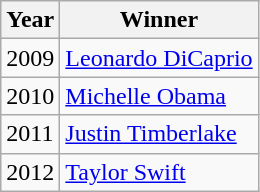<table class="wikitable">
<tr>
<th>Year</th>
<th>Winner</th>
</tr>
<tr>
<td>2009</td>
<td><a href='#'>Leonardo DiCaprio</a></td>
</tr>
<tr>
<td>2010</td>
<td><a href='#'>Michelle Obama</a></td>
</tr>
<tr>
<td>2011</td>
<td><a href='#'>Justin Timberlake</a></td>
</tr>
<tr>
<td>2012</td>
<td><a href='#'>Taylor Swift</a></td>
</tr>
</table>
